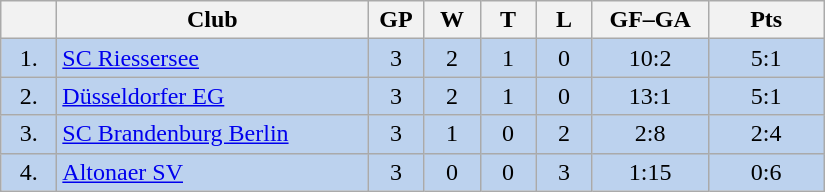<table class="wikitable">
<tr>
<th width="30"></th>
<th width="200">Club</th>
<th width="30">GP</th>
<th width="30">W</th>
<th width="30">T</th>
<th width="30">L</th>
<th width="70">GF–GA</th>
<th width="70">Pts</th>
</tr>
<tr bgcolor="#BCD2EE" align="center">
<td>1.</td>
<td align="left"><a href='#'>SC Riessersee</a></td>
<td>3</td>
<td>2</td>
<td>1</td>
<td>0</td>
<td>10:2</td>
<td>5:1</td>
</tr>
<tr bgcolor=#BCD2EE align="center">
<td>2.</td>
<td align="left"><a href='#'>Düsseldorfer EG</a></td>
<td>3</td>
<td>2</td>
<td>1</td>
<td>0</td>
<td>13:1</td>
<td>5:1</td>
</tr>
<tr bgcolor=#BCD2EE align="center">
<td>3.</td>
<td align="left"><a href='#'> SC Brandenburg Berlin</a></td>
<td>3</td>
<td>1</td>
<td>0</td>
<td>2</td>
<td>2:8</td>
<td>2:4</td>
</tr>
<tr bgcolor=#BCD2EE align="center">
<td>4.</td>
<td align="left"><a href='#'>Altonaer SV</a></td>
<td>3</td>
<td>0</td>
<td>0</td>
<td>3</td>
<td>1:15</td>
<td>0:6</td>
</tr>
</table>
